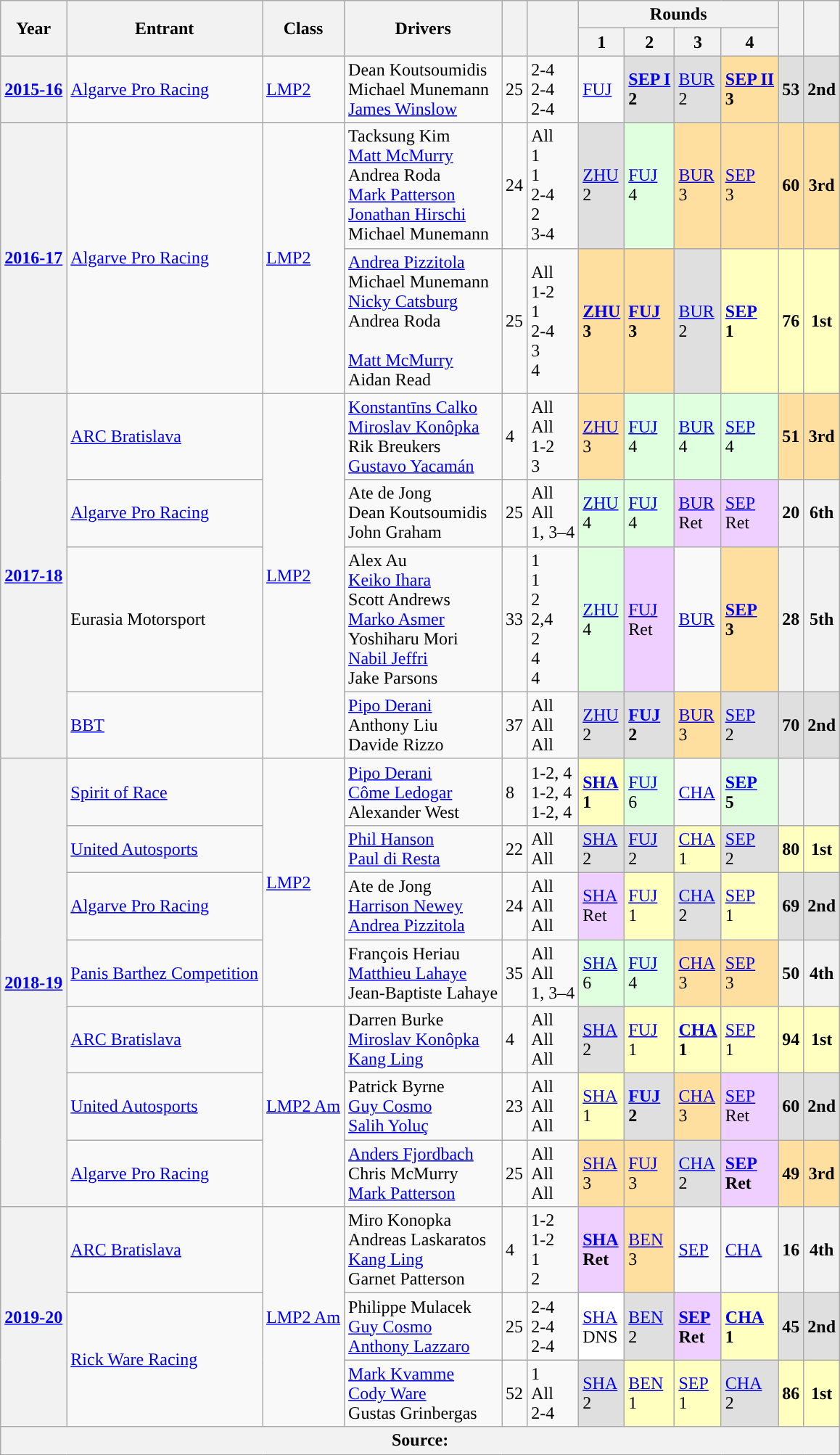<table class="wikitable">
<tr>
<th rowspan="2">Year</th>
<th rowspan="2">Entrant</th>
<th rowspan="2">Class</th>
<th rowspan="2">Drivers</th>
<th rowspan="2"></th>
<th rowspan="2"></th>
<th colspan="4">Rounds</th>
<th rowspan="2"></th>
<th rowspan="2"></th>
</tr>
<tr>
<th>1</th>
<th>2</th>
<th>3</th>
<th>4</th>
</tr>
<tr>
<th><a href='#'>2015-16</a></th>
<td> <a href='#'>Algarve Pro Racing</a></td>
<td><a href='#'>LMP2</a></td>
<td> Dean Koutsoumidis<br> Michael Munemann<br> <a href='#'>James Winslow</a></td>
<td>25</td>
<td>2-4<br>2-4<br>2-4</td>
<td><a href='#'>FUJ</a><br></td>
<td style="background:#DFDFDF;”"><strong><a href='#'>SEP I</a></strong><br><strong>2</strong></td>
<td style="background:#DFDFDF;”"><a href='#'>BUR</a><br>2</td>
<td style="background:#FFDF9F;”"><strong><a href='#'>SEP II</a></strong><br><strong>3</strong></td>
<th style="background:#DFDFDF;”">53</th>
<th style="background:#DFDFDF;”">2nd</th>
</tr>
<tr>
<th rowspan="2"><a href='#'>2016-17</a></th>
<td rowspan="2"> <a href='#'>Algarve Pro Racing</a></td>
<td rowspan="2"><a href='#'>LMP2</a></td>
<td> Tacksung Kim<br> <a href='#'>Matt McMurry</a><br> Andrea Roda<br> <a href='#'>Mark Patterson</a><br> <a href='#'>Jonathan Hirschi</a><br> Michael Munemann</td>
<td>24</td>
<td>All<br>1<br>1<br>2-4<br>2<br>3-4</td>
<td style="background:#DFDFDF;”"><a href='#'>ZHU</a><br>2</td>
<td style="background:#DFFFDF;"><a href='#'>FUJ</a><br>4</td>
<td style="background:#FFDF9F;”"><a href='#'>BUR</a><br>3</td>
<td style="background:#FFDF9F;”"><a href='#'>SEP</a><br>3</td>
<th style="background:#FFDF9F;”">60</th>
<th style="background:#FFDF9F;”">3rd</th>
</tr>
<tr>
<td> <a href='#'>Andrea Pizzitola</a><br> Michael Munemann<br> <a href='#'>Nicky Catsburg</a><br> Andrea Roda<br><br> <a href='#'>Matt McMurry</a><br> Aidan Read</td>
<td>25</td>
<td>All<br>1-2<br>1<br>2-4<br>3<br>4</td>
<td style="background:#FFDF9F;”"><a href='#'><strong>ZHU</strong></a><br><strong>3</strong></td>
<td style="background:#FFDF9F;”"><a href='#'><strong>FUJ</strong></a><br><strong>3</strong></td>
<td style="background:#DFDFDF;”"><a href='#'>BUR</a><br>2</td>
<td style="background:#FFFFBF;”"><a href='#'><strong>SEP</strong></a><br><strong>1</strong></td>
<th style="background:#FFFFBF;”">76</th>
<th style="background:#FFFFBF;”">1st</th>
</tr>
<tr>
<th rowspan="4"><a href='#'>2017-18</a></th>
<td> <a href='#'>ARC Bratislava</a></td>
<td rowspan="4"><a href='#'>LMP2</a></td>
<td> <a href='#'>Konstantīns Calko</a><br> <a href='#'>Miroslav Konôpka</a><br> Rik Breukers<br> <a href='#'>Gustavo Yacamán</a></td>
<td>4</td>
<td>All<br>All<br>1-2<br>3</td>
<td style="background:#FFDF9F;”"><a href='#'>ZHU</a><br>3</td>
<td style="background:#DFFFDF;"><a href='#'>FUJ</a><br>4</td>
<td style="background:#DFFFDF;"><a href='#'>BUR</a><br>4</td>
<td style="background:#DFFFDF;"><a href='#'>SEP</a><br>4</td>
<th style="background:#FFDF9F;”">51</th>
<th style="background:#FFDF9F;”">3rd</th>
</tr>
<tr>
<td> <a href='#'>Algarve Pro Racing</a></td>
<td> Ate de Jong<br> Dean Koutsoumidis<br> John Graham</td>
<td>25</td>
<td>All<br>All<br>1, 3–4</td>
<td style="background:#DFFFDF;"><a href='#'>ZHU</a><br>4</td>
<td style="background:#DFFFDF;"><a href='#'>FUJ</a><br>4</td>
<td style="background:#EFCFFF;"><a href='#'>BUR</a><br>Ret</td>
<td style="background:#EFCFFF;"><a href='#'>SEP</a><br>Ret</td>
<th>20</th>
<th>6th</th>
</tr>
<tr>
<td> Eurasia Motorsport</td>
<td> Alex Au<br> <a href='#'>Keiko Ihara</a><br> Scott Andrews<br> <a href='#'>Marko Asmer</a><br> Yoshiharu Mori<br> <a href='#'>Nabil Jeffri</a><br> Jake Parsons</td>
<td>33</td>
<td>1<br>1<br>2<br>2,4<br>2<br>4<br>4</td>
<td style="background:#DFFFDF;"><a href='#'>ZHU</a><br>4</td>
<td style="background:#EFCFFF;"><a href='#'>FUJ</a><br>Ret</td>
<td><a href='#'>BUR</a><br></td>
<td style="background:#FFDF9F;”"><a href='#'><strong>SEP</strong></a><br><strong>3</strong></td>
<th>28</th>
<th>5th</th>
</tr>
<tr>
<td> <a href='#'>BBT</a></td>
<td> <a href='#'>Pipo Derani</a><br> Anthony Liu<br> Davide Rizzo</td>
<td>37</td>
<td>All<br>All<br>All</td>
<td style="background:#DFDFDF;”"><a href='#'>ZHU</a><br>2</td>
<td style="background:#DFDFDF;”"><a href='#'><strong>FUJ</strong></a><br><strong>2</strong></td>
<td style="background:#FFDF9F;”"><a href='#'>BUR</a><br>3</td>
<td style="background:#DFDFDF;”"><a href='#'>SEP</a><br>2</td>
<th style="background:#DFDFDF;”">70</th>
<th style="background:#DFDFDF;”">2nd</th>
</tr>
<tr>
<th rowspan="7"><a href='#'>2018-19</a></th>
<td> <a href='#'>Spirit of Race</a></td>
<td rowspan="4"><a href='#'>LMP2</a></td>
<td> <a href='#'>Pipo Derani</a><br> <a href='#'>Côme Ledogar</a><br> Alexander West</td>
<td>8</td>
<td>1-2, 4<br>1-2, 4<br>1-2, 4</td>
<td style="background:#FFFFBF;”"><strong><a href='#'>SHA</a><br>1</strong></td>
<td style="background:#DFFFDF;"><a href='#'>FUJ</a><br>6</td>
<td><a href='#'>CHA</a><br></td>
<td style="background:#DFFFDF;"><strong><a href='#'>SEP</a><br>5</strong></td>
<th></th>
<th></th>
</tr>
<tr>
<td> <a href='#'>United Autosports</a></td>
<td> <a href='#'>Phil Hanson</a><br> <a href='#'>Paul di Resta</a></td>
<td>22</td>
<td>All<br>All</td>
<td style="background:#DFDFDF;”"><a href='#'>SHA</a><br>2</td>
<td style="background:#DFDFDF;”"><a href='#'>FUJ</a><br>2</td>
<td style="background:#FFFFBF;”"><a href='#'>CHA</a><br>1</td>
<td style="background:#DFDFDF;”"><a href='#'>SEP</a><br>2</td>
<th style="background:#FFFFBF;”">80</th>
<th style="background:#FFFFBF;”">1st</th>
</tr>
<tr>
<td> <a href='#'>Algarve Pro Racing</a></td>
<td> Ate de Jong<br> <a href='#'>Harrison Newey</a><br> <a href='#'>Andrea Pizzitola</a></td>
<td>24</td>
<td>All<br>All<br>All</td>
<td style="background:#EFCFFF;"><a href='#'>SHA</a><br>Ret</td>
<td style="background:#FFFFBF;”"><a href='#'>FUJ</a><br>1</td>
<td style="background:#DFDFDF;”"><a href='#'>CHA</a><br>2</td>
<td style="background:#FFFFBF;”"><a href='#'>SEP</a><br>1</td>
<th style="background:#DFDFDF;”">69</th>
<th style="background:#DFDFDF;”">2nd</th>
</tr>
<tr>
<td> <a href='#'>Panis Barthez Competition</a></td>
<td> François Heriau<br> <a href='#'>Matthieu Lahaye</a><br> Jean-Baptiste Lahaye</td>
<td>35</td>
<td>All<br>All<br>1, 3–4</td>
<td style="background:#DFFFDF;"><a href='#'>SHA</a><br>6</td>
<td style="background:#DFFFDF;"><a href='#'>FUJ</a><br>4</td>
<td style="background:#FFDF9F;”"><a href='#'>CHA</a><br>3</td>
<td style="background:#FFDF9F;”"><a href='#'>SEP</a><br>3</td>
<th>50</th>
<th>4th</th>
</tr>
<tr>
<td> <a href='#'>ARC Bratislava</a></td>
<td rowspan="3"><a href='#'>LMP2 Am</a></td>
<td> Darren Burke<br> <a href='#'>Miroslav Konôpka</a><br> <a href='#'>Kang Ling</a></td>
<td>4</td>
<td>All<br>All<br>All</td>
<td style="background:#DFDFDF;”"><a href='#'>SHA</a><br>2</td>
<td style="background:#FFFFBF;”"><a href='#'>FUJ</a><br>1</td>
<td style="background:#FFFFBF;”"><a href='#'><strong>CHA</strong></a><br><strong>1</strong></td>
<td style="background:#FFFFBF;”"><a href='#'>SEP</a><br>1</td>
<th style="background:#FFFFBF;”">94</th>
<th style="background:#FFFFBF;”">1st</th>
</tr>
<tr>
<td> <a href='#'>United Autosports</a></td>
<td> Patrick Byrne<br> <a href='#'>Guy Cosmo</a><br> <a href='#'>Salih Yoluç</a></td>
<td>23</td>
<td>All<br>All<br>All</td>
<td style="background:#FFFFBF;”"><a href='#'>SHA</a><br>1</td>
<td style="background:#DFDFDF;”"><a href='#'><strong>FUJ</strong></a><br><strong>2</strong></td>
<td style="background:#FFDF9F;”"><a href='#'>CHA</a><br>3</td>
<td style="background:#EFCFFF;"><a href='#'>SEP</a><br>Ret</td>
<th style="background:#DFDFDF;”">60</th>
<th style="background:#DFDFDF;”">2nd</th>
</tr>
<tr>
<td> <a href='#'>Algarve Pro Racing</a></td>
<td> <a href='#'>Anders Fjordbach</a><br> Chris McMurry<br> <a href='#'>Mark Patterson</a></td>
<td>25</td>
<td>All<br>All<br>All</td>
<td style="background:#FFDF9F;”"><a href='#'>SHA</a><br>3</td>
<td style="background:#FFDF9F;”"><a href='#'>FUJ</a><br>3</td>
<td style="background:#DFDFDF;”"><a href='#'>CHA</a><br>2</td>
<td style="background:#EFCFFF;"><a href='#'><strong>SEP</strong></a><br><strong>Ret</strong></td>
<th style="background:#FFDF9F;”">49</th>
<th style="background:#FFDF9F;”">3rd</th>
</tr>
<tr>
<th rowspan="3"><a href='#'>2019-20</a></th>
<td> <a href='#'>ARC Bratislava</a></td>
<td rowspan="3"><a href='#'>LMP2 Am</a></td>
<td> Miro Konopka<br> Andreas Laskaratos<br> <a href='#'>Kang Ling</a><br> Garnet Patterson</td>
<td>4</td>
<td>1-2<br>1-2<br>1<br>2</td>
<td style="background:#EFCFFF;"><a href='#'><strong>SHA</strong></a><strong><br>Ret</strong></td>
<td style="background:#FFDF9F;”"><a href='#'>BEN</a><br>3</td>
<td><a href='#'>SEP</a><br></td>
<td><a href='#'>CHA</a><br></td>
<th>16</th>
<th>4th</th>
</tr>
<tr>
<td rowspan="2"> <a href='#'>Rick Ware Racing</a></td>
<td> Philippe Mulacek<br> <a href='#'>Guy Cosmo</a><br> <a href='#'>Anthony Lazzaro</a></td>
<td>25</td>
<td>2-4<br>2-4<br>2-4</td>
<td style="background:#ffffff;”"><a href='#'>SHA</a><br>DNS</td>
<td style="background:#DFDFDF;”"><a href='#'>BEN</a><br>2</td>
<td style="background:#EFCFFF;"><a href='#'><strong>SEP</strong></a><strong><br>Ret</strong></td>
<td style="background:#FFFFBF;”"><a href='#'><strong>CHA</strong></a><strong><br>1</strong></td>
<th style="background:#DFDFDF;”">45</th>
<th style="background:#DFDFDF;”">2nd</th>
</tr>
<tr>
<td> <a href='#'>Mark Kvamme</a><br> <a href='#'>Cody Ware</a><br> Gustas Grinbergas</td>
<td>52</td>
<td>1<br>All<br>2-4</td>
<td style="background:#DFDFDF;”"><a href='#'>SHA</a><br>2</td>
<td style="background:#FFFFBF;”"><a href='#'>BEN</a><br>1</td>
<td style="background:#FFFFBF;”"><a href='#'>SEP</a><br>1</td>
<td style="background:#DFDFDF;”"><a href='#'>CHA</a><br>2</td>
<th style="background:#FFFFBF;”">86</th>
<th style="background:#FFFFBF;”">1st</th>
</tr>
<tr>
<th colspan="12">Source:</th>
</tr>
</table>
